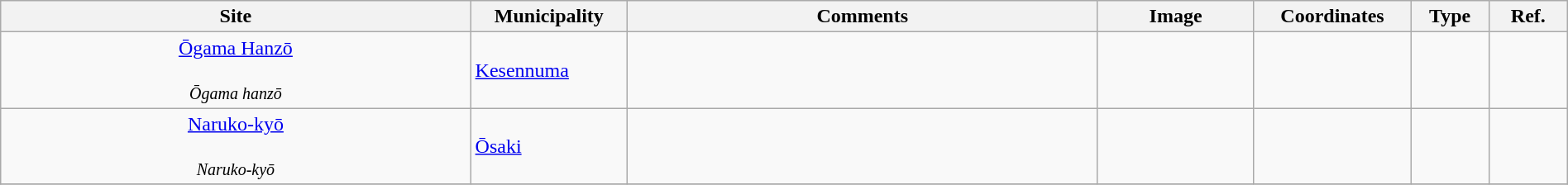<table class="wikitable sortable"  style="width:100%;">
<tr>
<th width="30%" align="left">Site</th>
<th width="10%" align="left">Municipality</th>
<th width="30%" align="left" class="unsortable">Comments</th>
<th width="10%" align="left"  class="unsortable">Image</th>
<th width="10%" align="left" class="unsortable">Coordinates</th>
<th width="5%" align="left">Type</th>
<th width="5%" align="left"  class="unsortable">Ref.</th>
</tr>
<tr>
<td align="center"><a href='#'>Ōgama Hanzō</a><br><br><small><em>Ōgama hanzō</em></small></td>
<td><a href='#'>Kesennuma</a></td>
<td></td>
<td></td>
<td></td>
<td></td>
<td></td>
</tr>
<tr>
<td align="center"><a href='#'>Naruko-kyō</a><br><br><small><em>Naruko-kyō</em></small></td>
<td><a href='#'>Ōsaki</a></td>
<td></td>
<td></td>
<td></td>
<td></td>
<td></td>
</tr>
<tr>
</tr>
</table>
